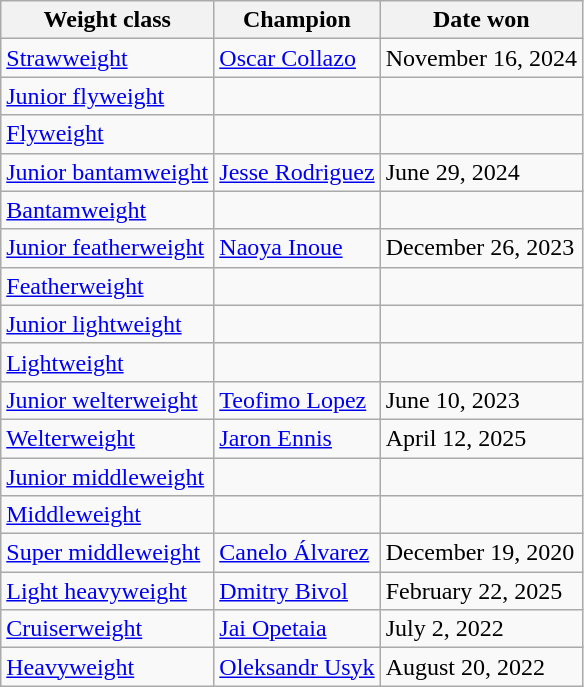<table class="wikitable">
<tr>
<th>Weight class</th>
<th>Champion</th>
<th>Date won</th>
</tr>
<tr align=left>
<td><a href='#'>Strawweight</a></td>
<td align=left><a href='#'>Oscar Collazo</a></td>
<td>November 16, 2024</td>
</tr>
<tr align=left>
<td><a href='#'>Junior flyweight</a></td>
<td></td>
<td></td>
</tr>
<tr align=left>
<td><a href='#'>Flyweight</a></td>
<td></td>
<td></td>
</tr>
<tr align=left>
<td><a href='#'>Junior bantamweight</a></td>
<td align=left><a href='#'>Jesse Rodriguez</a></td>
<td>June 29, 2024</td>
</tr>
<tr align=left>
<td><a href='#'>Bantamweight</a></td>
<td></td>
<td></td>
</tr>
<tr align=left>
<td><a href='#'>Junior featherweight</a></td>
<td align=left><a href='#'>Naoya Inoue</a></td>
<td>December 26, 2023</td>
</tr>
<tr align=left>
<td><a href='#'>Featherweight</a></td>
<td></td>
<td></td>
</tr>
<tr align=left>
<td><a href='#'>Junior lightweight</a></td>
<td></td>
<td></td>
</tr>
<tr align=left>
<td><a href='#'>Lightweight</a></td>
<td></td>
<td></td>
</tr>
<tr align=left>
<td><a href='#'>Junior welterweight</a></td>
<td align=left><a href='#'>Teofimo Lopez</a></td>
<td>June 10, 2023</td>
</tr>
<tr align=left>
<td><a href='#'>Welterweight</a></td>
<td align=left><a href='#'>Jaron Ennis</a></td>
<td>April 12, 2025</td>
</tr>
<tr align=left>
<td><a href='#'>Junior middleweight</a></td>
<td></td>
<td></td>
</tr>
<tr align=left>
<td><a href='#'>Middleweight</a></td>
<td></td>
<td></td>
</tr>
<tr align=left>
<td><a href='#'>Super middleweight</a></td>
<td align=left><a href='#'>Canelo Álvarez</a></td>
<td>December 19, 2020</td>
</tr>
<tr align=left>
<td><a href='#'>Light heavyweight</a></td>
<td align=left><a href='#'>Dmitry Bivol</a></td>
<td>February 22, 2025</td>
</tr>
<tr align=left>
<td><a href='#'>Cruiserweight</a></td>
<td align=left><a href='#'>Jai Opetaia</a></td>
<td>July 2, 2022</td>
</tr>
<tr align=left>
<td><a href='#'>Heavyweight</a></td>
<td align=left><a href='#'>Oleksandr Usyk</a></td>
<td>August 20, 2022</td>
</tr>
</table>
